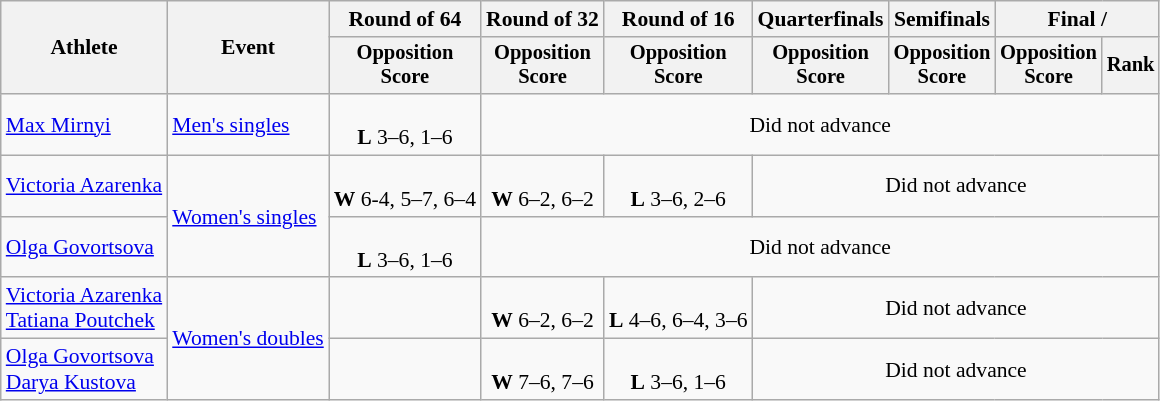<table class=wikitable style="font-size:90%">
<tr>
<th rowspan="2">Athlete</th>
<th rowspan="2">Event</th>
<th>Round of 64</th>
<th>Round of 32</th>
<th>Round of 16</th>
<th>Quarterfinals</th>
<th>Semifinals</th>
<th colspan=2>Final / </th>
</tr>
<tr style="font-size:95%">
<th>Opposition<br>Score</th>
<th>Opposition<br>Score</th>
<th>Opposition<br>Score</th>
<th>Opposition<br>Score</th>
<th>Opposition<br>Score</th>
<th>Opposition<br>Score</th>
<th>Rank</th>
</tr>
<tr align=center>
<td align=left><a href='#'>Max Mirnyi</a></td>
<td align=left><a href='#'>Men's singles</a></td>
<td><br><strong>L</strong> 3–6, 1–6</td>
<td colspan=6>Did not advance</td>
</tr>
<tr align=center>
<td align=left><a href='#'>Victoria Azarenka</a></td>
<td align=left rowspan=2><a href='#'>Women's singles</a></td>
<td><br><strong>W</strong> 6-4, 5–7, 6–4</td>
<td><br><strong>W</strong> 6–2, 6–2</td>
<td><br><strong>L</strong> 3–6, 2–6</td>
<td colspan=4>Did not advance</td>
</tr>
<tr align=center>
<td align=left><a href='#'>Olga Govortsova</a></td>
<td><br><strong>L</strong> 3–6, 1–6</td>
<td colspan=7>Did not advance</td>
</tr>
<tr align=center>
<td align=left><a href='#'>Victoria Azarenka</a> <br><a href='#'>Tatiana Poutchek</a></td>
<td align=left rowspan=2><a href='#'>Women's doubles</a></td>
<td></td>
<td><br><strong>W</strong> 6–2, 6–2</td>
<td><br><strong>L</strong> 4–6, 6–4, 3–6</td>
<td colspan=5>Did not advance</td>
</tr>
<tr align=center>
<td align=left><a href='#'>Olga Govortsova</a> <br><a href='#'>Darya Kustova</a></td>
<td></td>
<td><br><strong>W</strong> 7–6, 7–6</td>
<td><br><strong>L</strong> 3–6, 1–6</td>
<td colspan=5>Did not advance</td>
</tr>
</table>
